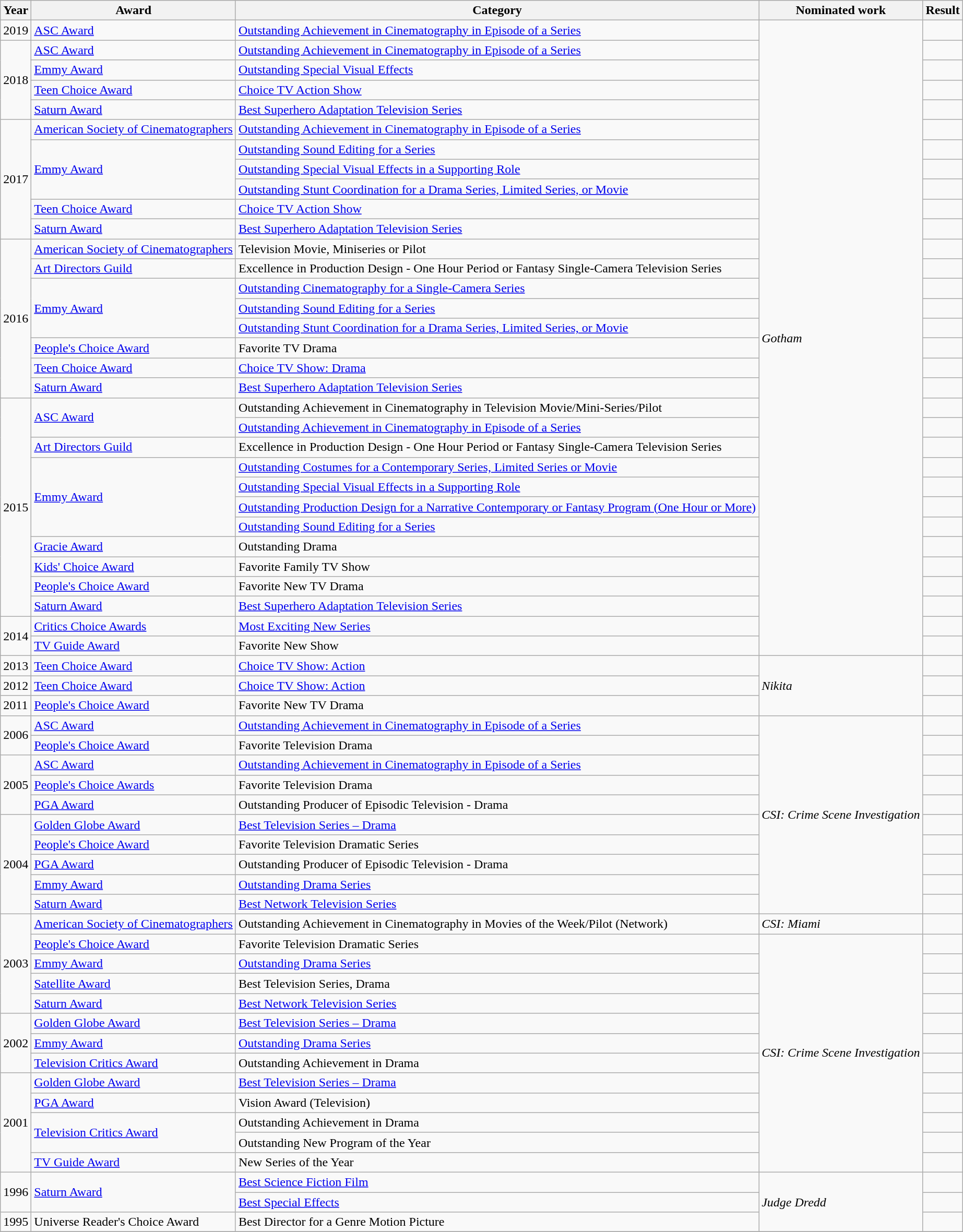<table class="wikitable sortable">
<tr>
<th>Year</th>
<th>Award</th>
<th>Category</th>
<th>Nominated work</th>
<th>Result</th>
</tr>
<tr>
<td rowspan=1>2019</td>
<td><a href='#'>ASC Award</a></td>
<td><a href='#'>Outstanding Achievement in Cinematography in Episode of a Series</a></td>
<td rowspan=32><em>Gotham</em></td>
<td></td>
</tr>
<tr>
<td rowspan=4>2018</td>
<td><a href='#'>ASC Award</a></td>
<td><a href='#'>Outstanding Achievement in Cinematography in Episode of a Series</a></td>
<td></td>
</tr>
<tr>
<td><a href='#'>Emmy Award</a></td>
<td><a href='#'>Outstanding Special Visual Effects</a></td>
<td></td>
</tr>
<tr>
<td><a href='#'>Teen Choice Award</a></td>
<td><a href='#'>Choice TV Action Show</a></td>
<td></td>
</tr>
<tr>
<td><a href='#'>Saturn Award</a></td>
<td><a href='#'>Best Superhero Adaptation Television Series</a></td>
<td></td>
</tr>
<tr>
<td rowspan=6>2017</td>
<td><a href='#'>American Society of Cinematographers</a></td>
<td><a href='#'>Outstanding Achievement in Cinematography in Episode of a Series</a></td>
<td></td>
</tr>
<tr>
<td rowspan=3><a href='#'>Emmy Award</a></td>
<td><a href='#'>Outstanding Sound Editing for a Series</a></td>
<td></td>
</tr>
<tr>
<td><a href='#'>Outstanding Special Visual Effects in a Supporting Role</a></td>
<td></td>
</tr>
<tr>
<td><a href='#'>Outstanding Stunt Coordination for a Drama Series, Limited Series, or Movie</a></td>
<td></td>
</tr>
<tr>
<td><a href='#'>Teen Choice Award</a></td>
<td><a href='#'>Choice TV Action Show</a></td>
<td></td>
</tr>
<tr>
<td><a href='#'>Saturn Award</a></td>
<td><a href='#'>Best Superhero Adaptation Television Series</a></td>
<td></td>
</tr>
<tr>
<td rowspan=8>2016</td>
<td><a href='#'>American Society of Cinematographers</a></td>
<td>Television Movie, Miniseries or Pilot</td>
<td></td>
</tr>
<tr>
<td><a href='#'>Art Directors Guild</a></td>
<td>Excellence in Production Design - One Hour Period or Fantasy Single-Camera Television Series</td>
<td></td>
</tr>
<tr>
<td rowspan=3><a href='#'>Emmy Award</a></td>
<td><a href='#'>Outstanding Cinematography for a Single-Camera Series</a></td>
<td></td>
</tr>
<tr>
<td><a href='#'>Outstanding Sound Editing for a Series</a></td>
<td></td>
</tr>
<tr>
<td><a href='#'>Outstanding Stunt Coordination for a Drama Series, Limited Series, or Movie</a></td>
<td></td>
</tr>
<tr>
<td><a href='#'>People's Choice Award</a></td>
<td>Favorite TV Drama</td>
<td></td>
</tr>
<tr>
<td><a href='#'>Teen Choice Award</a></td>
<td><a href='#'>Choice TV Show: Drama</a></td>
<td></td>
</tr>
<tr>
<td><a href='#'>Saturn Award</a></td>
<td><a href='#'>Best Superhero Adaptation Television Series</a></td>
<td></td>
</tr>
<tr>
<td rowspan=11>2015</td>
<td rowspan=2><a href='#'>ASC Award</a></td>
<td>Outstanding Achievement in Cinematography in Television Movie/Mini-Series/Pilot</td>
<td></td>
</tr>
<tr>
<td><a href='#'>Outstanding Achievement in Cinematography in Episode of a Series</a></td>
<td></td>
</tr>
<tr>
<td><a href='#'>Art Directors Guild</a></td>
<td>Excellence in Production Design - One Hour Period or Fantasy Single-Camera Television Series</td>
<td></td>
</tr>
<tr>
<td rowspan=4><a href='#'>Emmy Award</a></td>
<td><a href='#'>Outstanding Costumes for a Contemporary Series, Limited Series or Movie</a></td>
<td></td>
</tr>
<tr>
<td><a href='#'>Outstanding Special Visual Effects in a Supporting Role</a></td>
<td></td>
</tr>
<tr>
<td><a href='#'>Outstanding Production Design for a Narrative Contemporary or Fantasy Program (One Hour or More)</a></td>
<td></td>
</tr>
<tr>
<td><a href='#'>Outstanding Sound Editing for a Series</a></td>
<td></td>
</tr>
<tr>
<td><a href='#'>Gracie Award</a></td>
<td>Outstanding Drama</td>
<td></td>
</tr>
<tr>
<td><a href='#'>Kids' Choice Award</a></td>
<td>Favorite Family TV Show</td>
<td></td>
</tr>
<tr>
<td><a href='#'>People's Choice Award</a></td>
<td>Favorite New TV Drama</td>
<td></td>
</tr>
<tr>
<td><a href='#'>Saturn Award</a></td>
<td><a href='#'>Best Superhero Adaptation Television Series</a></td>
<td></td>
</tr>
<tr>
<td rowspan=2>2014</td>
<td><a href='#'>Critics Choice Awards</a></td>
<td><a href='#'>Most Exciting New Series</a></td>
<td></td>
</tr>
<tr>
<td><a href='#'>TV Guide Award</a></td>
<td>Favorite New Show</td>
<td></td>
</tr>
<tr>
<td>2013</td>
<td><a href='#'>Teen Choice Award</a></td>
<td><a href='#'>Choice TV Show: Action</a></td>
<td rowspan=3><em>Nikita</em></td>
<td></td>
</tr>
<tr>
<td>2012</td>
<td><a href='#'>Teen Choice Award</a></td>
<td><a href='#'>Choice TV Show: Action</a></td>
<td></td>
</tr>
<tr>
<td>2011</td>
<td><a href='#'>People's Choice Award</a></td>
<td>Favorite New TV Drama</td>
<td></td>
</tr>
<tr>
<td rowspan=2>2006</td>
<td><a href='#'>ASC Award</a></td>
<td><a href='#'>Outstanding Achievement in Cinematography in Episode of a Series</a></td>
<td rowspan=10><em>CSI: Crime Scene Investigation</em></td>
<td></td>
</tr>
<tr>
<td><a href='#'>People's Choice Award</a></td>
<td>Favorite Television Drama</td>
<td></td>
</tr>
<tr>
<td rowspan=3>2005</td>
<td><a href='#'>ASC Award</a></td>
<td><a href='#'>Outstanding Achievement in Cinematography in Episode of a Series</a></td>
<td></td>
</tr>
<tr>
<td><a href='#'>People's Choice Awards</a></td>
<td>Favorite Television Drama</td>
<td></td>
</tr>
<tr>
<td><a href='#'>PGA Award</a></td>
<td>Outstanding Producer of Episodic Television - Drama</td>
<td></td>
</tr>
<tr>
<td rowspan=5>2004</td>
<td><a href='#'>Golden Globe Award</a></td>
<td><a href='#'>Best Television Series – Drama</a></td>
<td></td>
</tr>
<tr>
<td><a href='#'>People's Choice Award</a></td>
<td>Favorite Television Dramatic Series</td>
<td></td>
</tr>
<tr>
<td><a href='#'>PGA Award</a></td>
<td>Outstanding Producer of Episodic Television - Drama</td>
<td></td>
</tr>
<tr>
<td><a href='#'>Emmy Award</a></td>
<td><a href='#'>Outstanding Drama Series</a></td>
<td></td>
</tr>
<tr>
<td><a href='#'>Saturn Award</a></td>
<td><a href='#'>Best Network Television Series</a></td>
<td></td>
</tr>
<tr>
<td rowspan=5>2003</td>
<td><a href='#'>American Society of Cinematographers</a></td>
<td>Outstanding Achievement in Cinematography in Movies of the Week/Pilot (Network)</td>
<td rowspan=1><em>CSI: Miami</em></td>
<td></td>
</tr>
<tr>
<td><a href='#'>People's Choice Award</a></td>
<td>Favorite Television Dramatic Series</td>
<td rowspan=12><em>CSI: Crime Scene Investigation</em></td>
<td></td>
</tr>
<tr>
<td><a href='#'>Emmy Award</a></td>
<td><a href='#'>Outstanding Drama Series</a></td>
<td></td>
</tr>
<tr>
<td><a href='#'>Satellite Award</a></td>
<td>Best Television Series, Drama</td>
<td></td>
</tr>
<tr>
<td><a href='#'>Saturn Award</a></td>
<td><a href='#'>Best Network Television Series</a></td>
<td></td>
</tr>
<tr>
<td rowspan=3>2002</td>
<td><a href='#'>Golden Globe Award</a></td>
<td><a href='#'>Best Television Series – Drama</a></td>
<td></td>
</tr>
<tr>
<td><a href='#'>Emmy Award</a></td>
<td><a href='#'>Outstanding Drama Series</a></td>
<td></td>
</tr>
<tr>
<td><a href='#'>Television Critics Award</a></td>
<td>Outstanding Achievement in Drama</td>
<td></td>
</tr>
<tr>
<td rowspan=5>2001</td>
<td><a href='#'>Golden Globe Award</a></td>
<td><a href='#'>Best Television Series – Drama</a></td>
<td></td>
</tr>
<tr>
<td><a href='#'>PGA Award</a></td>
<td>Vision Award (Television)</td>
<td></td>
</tr>
<tr>
<td rowspan="2"><a href='#'>Television Critics Award</a></td>
<td>Outstanding Achievement in Drama</td>
<td></td>
</tr>
<tr>
<td>Outstanding New Program of the Year</td>
<td></td>
</tr>
<tr>
<td><a href='#'>TV Guide Award</a></td>
<td>New Series of the Year</td>
<td></td>
</tr>
<tr>
<td rowspan=2>1996</td>
<td rowspan=2><a href='#'>Saturn Award</a></td>
<td><a href='#'>Best Science Fiction Film</a></td>
<td rowspan=3><em>Judge Dredd</em></td>
<td></td>
</tr>
<tr>
<td><a href='#'>Best Special Effects</a></td>
<td></td>
</tr>
<tr>
<td>1995</td>
<td>Universe Reader's Choice Award</td>
<td>Best Director for a Genre Motion Picture</td>
<td></td>
</tr>
<tr>
</tr>
</table>
